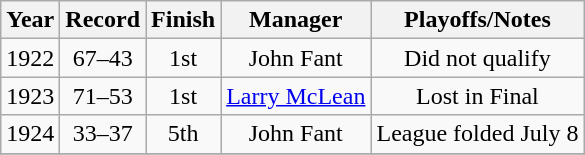<table class="wikitable" style="text-align:center">
<tr>
<th>Year</th>
<th>Record</th>
<th>Finish</th>
<th>Manager</th>
<th>Playoffs/Notes</th>
</tr>
<tr>
<td>1922</td>
<td>67–43</td>
<td>1st</td>
<td>John Fant</td>
<td>Did not qualify</td>
</tr>
<tr>
<td>1923</td>
<td>71–53</td>
<td>1st</td>
<td><a href='#'>Larry McLean</a></td>
<td>Lost in Final</td>
</tr>
<tr>
<td>1924</td>
<td>33–37</td>
<td>5th</td>
<td>John Fant</td>
<td>League folded July 8</td>
</tr>
<tr>
</tr>
</table>
